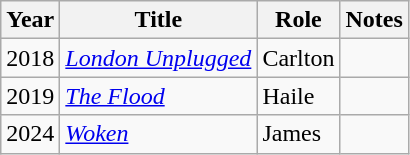<table class="wikitable sortable">
<tr>
<th>Year</th>
<th>Title</th>
<th>Role</th>
<th>Notes</th>
</tr>
<tr>
<td>2018</td>
<td><em><a href='#'>London Unplugged</a></em></td>
<td>Carlton</td>
<td></td>
</tr>
<tr>
<td>2019</td>
<td><em><a href='#'>The Flood</a></em></td>
<td>Haile</td>
<td></td>
</tr>
<tr>
<td>2024</td>
<td><em><a href='#'>Woken</a></em></td>
<td>James</td>
<td></td>
</tr>
</table>
